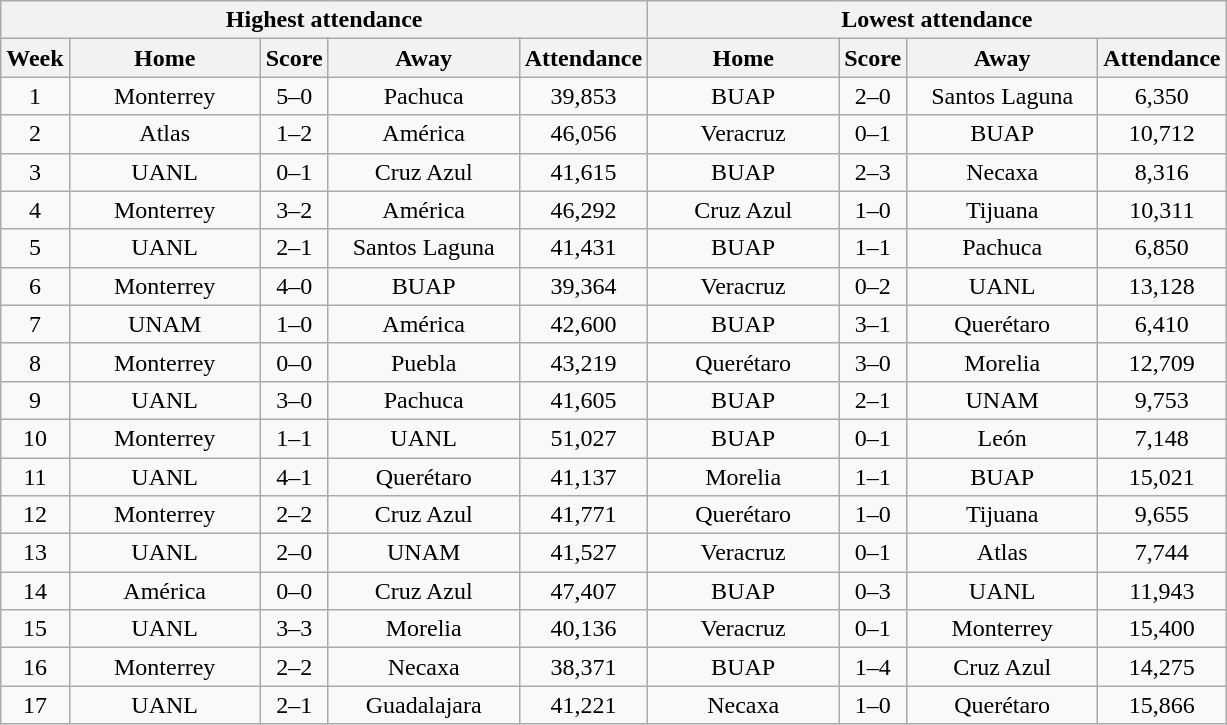<table class="wikitable" style="text-align:center">
<tr>
<th colspan=5>Highest attendance</th>
<th colspan=6>Lowest attendance</th>
</tr>
<tr>
<th>Week</th>
<th class="unsortable" width=120>Home</th>
<th>Score</th>
<th class="unsortable" width=120>Away</th>
<th>Attendance</th>
<th class="unsortable" width=120>Home</th>
<th>Score</th>
<th class="unsortable" width=120>Away</th>
<th>Attendance</th>
</tr>
<tr>
<td>1</td>
<td>Monterrey</td>
<td>5–0</td>
<td>Pachuca</td>
<td>39,853</td>
<td>BUAP</td>
<td>2–0</td>
<td>Santos Laguna</td>
<td>6,350</td>
</tr>
<tr>
<td>2</td>
<td>Atlas</td>
<td>1–2</td>
<td>América</td>
<td>46,056</td>
<td>Veracruz</td>
<td>0–1</td>
<td>BUAP</td>
<td>10,712</td>
</tr>
<tr>
<td>3</td>
<td>UANL</td>
<td>0–1</td>
<td>Cruz Azul</td>
<td>41,615</td>
<td>BUAP</td>
<td>2–3</td>
<td>Necaxa</td>
<td>8,316</td>
</tr>
<tr>
<td>4</td>
<td>Monterrey</td>
<td>3–2</td>
<td>América</td>
<td>46,292</td>
<td>Cruz Azul</td>
<td>1–0</td>
<td>Tijuana</td>
<td>10,311</td>
</tr>
<tr>
<td>5</td>
<td>UANL</td>
<td>2–1</td>
<td>Santos Laguna</td>
<td>41,431</td>
<td>BUAP</td>
<td>1–1</td>
<td>Pachuca</td>
<td>6,850</td>
</tr>
<tr>
<td>6</td>
<td>Monterrey</td>
<td>4–0</td>
<td>BUAP</td>
<td>39,364</td>
<td>Veracruz</td>
<td>0–2</td>
<td>UANL</td>
<td>13,128</td>
</tr>
<tr>
<td>7</td>
<td>UNAM</td>
<td>1–0</td>
<td>América</td>
<td>42,600</td>
<td>BUAP</td>
<td>3–1</td>
<td>Querétaro</td>
<td>6,410</td>
</tr>
<tr>
<td>8</td>
<td>Monterrey</td>
<td>0–0</td>
<td>Puebla</td>
<td>43,219</td>
<td>Querétaro</td>
<td>3–0</td>
<td>Morelia</td>
<td>12,709</td>
</tr>
<tr>
<td>9</td>
<td>UANL</td>
<td>3–0</td>
<td>Pachuca</td>
<td>41,605</td>
<td>BUAP</td>
<td>2–1</td>
<td>UNAM</td>
<td>9,753</td>
</tr>
<tr>
<td>10</td>
<td>Monterrey</td>
<td>1–1</td>
<td>UANL</td>
<td>51,027</td>
<td>BUAP</td>
<td>0–1</td>
<td>León</td>
<td>7,148</td>
</tr>
<tr>
<td>11</td>
<td>UANL</td>
<td>4–1</td>
<td>Querétaro</td>
<td>41,137</td>
<td>Morelia</td>
<td>1–1</td>
<td>BUAP</td>
<td>15,021</td>
</tr>
<tr>
<td>12</td>
<td>Monterrey</td>
<td>2–2</td>
<td>Cruz Azul</td>
<td>41,771</td>
<td>Querétaro</td>
<td>1–0</td>
<td>Tijuana</td>
<td>9,655</td>
</tr>
<tr>
<td>13</td>
<td>UANL</td>
<td>2–0</td>
<td>UNAM</td>
<td>41,527</td>
<td>Veracruz</td>
<td>0–1</td>
<td>Atlas</td>
<td>7,744</td>
</tr>
<tr>
<td>14</td>
<td>América</td>
<td>0–0</td>
<td>Cruz Azul</td>
<td>47,407</td>
<td>BUAP</td>
<td>0–3</td>
<td>UANL</td>
<td>11,943</td>
</tr>
<tr>
<td>15</td>
<td>UANL</td>
<td>3–3</td>
<td>Morelia</td>
<td>40,136</td>
<td>Veracruz</td>
<td>0–1</td>
<td>Monterrey</td>
<td>15,400</td>
</tr>
<tr>
<td>16</td>
<td>Monterrey</td>
<td>2–2</td>
<td>Necaxa</td>
<td>38,371</td>
<td>BUAP</td>
<td>1–4</td>
<td>Cruz Azul</td>
<td>14,275</td>
</tr>
<tr>
<td>17</td>
<td>UANL</td>
<td>2–1</td>
<td>Guadalajara</td>
<td>41,221</td>
<td>Necaxa</td>
<td>1–0</td>
<td>Querétaro</td>
<td>15,866</td>
</tr>
</table>
